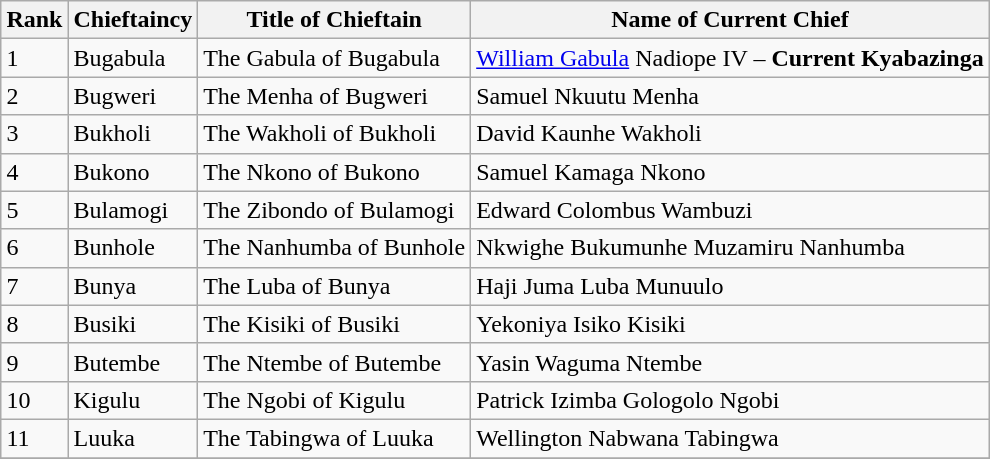<table class="wikitable sortable" style="margin: 0.5em auto">
<tr>
<th>Rank</th>
<th>Chieftaincy</th>
<th>Title of Chieftain</th>
<th>Name of Current Chief</th>
</tr>
<tr>
<td>1</td>
<td>Bugabula</td>
<td>The Gabula of Bugabula</td>
<td><a href='#'>William Gabula</a> Nadiope IV – <strong>Current Kyabazinga</strong></td>
</tr>
<tr>
<td>2</td>
<td>Bugweri</td>
<td>The Menha of Bugweri</td>
<td>Samuel Nkuutu Menha</td>
</tr>
<tr>
<td>3</td>
<td>Bukholi</td>
<td>The Wakholi of Bukholi</td>
<td>David Kaunhe Wakholi</td>
</tr>
<tr>
<td>4</td>
<td>Bukono</td>
<td>The Nkono of Bukono</td>
<td>Samuel Kamaga Nkono</td>
</tr>
<tr>
<td>5</td>
<td>Bulamogi</td>
<td>The Zibondo of Bulamogi</td>
<td>Edward Colombus Wambuzi</td>
</tr>
<tr>
<td>6</td>
<td>Bunhole</td>
<td>The Nanhumba of Bunhole</td>
<td>Nkwighe Bukumunhe Muzamiru Nanhumba</td>
</tr>
<tr>
<td>7</td>
<td>Bunya</td>
<td>The Luba of Bunya</td>
<td>Haji Juma Luba Munuulo</td>
</tr>
<tr>
<td>8</td>
<td>Busiki</td>
<td>The Kisiki of Busiki</td>
<td>Yekoniya Isiko Kisiki</td>
</tr>
<tr>
<td>9</td>
<td>Butembe</td>
<td>The Ntembe of Butembe</td>
<td>Yasin Waguma Ntembe</td>
</tr>
<tr>
<td>10</td>
<td>Kigulu</td>
<td>The Ngobi of Kigulu</td>
<td>Patrick Izimba Gologolo Ngobi</td>
</tr>
<tr>
<td>11</td>
<td>Luuka</td>
<td>The Tabingwa of Luuka</td>
<td>Wellington Nabwana Tabingwa</td>
</tr>
<tr>
</tr>
</table>
